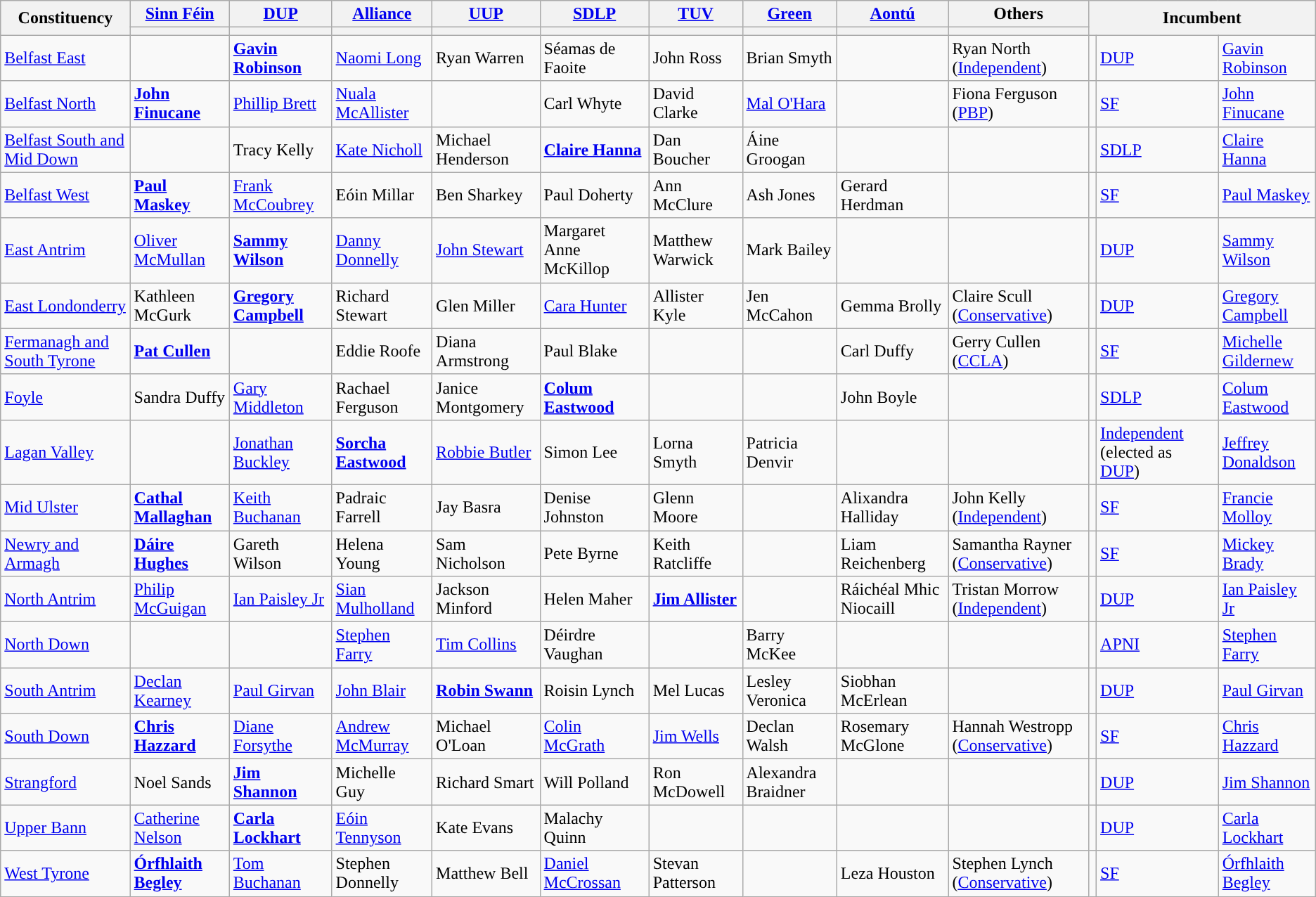<table class="wikitable sortable sticky-header">
<tr>
<th rowspan=2>Constituency</th>
<th><a href='#'>Sinn Féin</a></th>
<th><a href='#'>DUP</a></th>
<th><a href='#'>Alliance</a></th>
<th><a href='#'>UUP</a></th>
<th><a href='#'>SDLP</a></th>
<th><a href='#'>TUV</a></th>
<th><a href='#'>Green</a></th>
<th><a href='#'>Aontú</a></th>
<th>Others</th>
<th rowspan="2" colspan="3">Incumbent</th>
</tr>
<tr>
<th class="unsortable" style="background-color: "></th>
<th class="unsortable" style="background-color: "></th>
<th class="unsortable" style="background-color: "></th>
<th class="unsortable" style="background-color: "></th>
<th class="unsortable" style="background-color: "></th>
<th class="unsortable" style="background-color: "></th>
<th class="unsortable" style="background-color: "></th>
<th class="unsortable" style="background-color: "></th>
<th class="unsortable"></th>
</tr>
<tr>
<td><a href='#'>Belfast East</a></td>
<td></td>
<td><strong><a href='#'>Gavin Robinson</a></strong></td>
<td><a href='#'>Naomi Long</a></td>
<td>Ryan Warren</td>
<td>Séamas de Faoite</td>
<td>John Ross</td>
<td>Brian Smyth</td>
<td></td>
<td>Ryan North (<a href='#'>Independent</a>)</td>
<td style="color:inherit;background-color: "></td>
<td><a href='#'>DUP</a></td>
<td><a href='#'>Gavin Robinson</a></td>
</tr>
<tr>
<td><a href='#'>Belfast North</a></td>
<td><strong><a href='#'>John Finucane</a></strong></td>
<td><a href='#'>Phillip Brett</a></td>
<td><a href='#'>Nuala McAllister</a></td>
<td></td>
<td>Carl Whyte</td>
<td>David Clarke</td>
<td><a href='#'>Mal O'Hara</a></td>
<td></td>
<td>Fiona Ferguson (<a href='#'>PBP</a>)</td>
<td style="color:inherit;background-color: "></td>
<td><a href='#'>SF</a></td>
<td><a href='#'>John Finucane</a></td>
</tr>
<tr>
<td><a href='#'>Belfast South and Mid Down</a></td>
<td></td>
<td>Tracy Kelly</td>
<td><a href='#'>Kate Nicholl</a></td>
<td>Michael Henderson</td>
<td><strong><a href='#'>Claire Hanna</a></strong></td>
<td>Dan Boucher</td>
<td>Áine Groogan</td>
<td></td>
<td></td>
<td style="color:inherit;background-color: "></td>
<td><a href='#'>SDLP</a></td>
<td><a href='#'>Claire Hanna</a></td>
</tr>
<tr>
<td><a href='#'>Belfast West</a></td>
<td><strong><a href='#'>Paul Maskey</a></strong></td>
<td><a href='#'>Frank McCoubrey</a></td>
<td>Eóin Millar</td>
<td>Ben Sharkey</td>
<td>Paul Doherty</td>
<td>Ann McClure</td>
<td>Ash Jones</td>
<td>Gerard Herdman</td>
<td></td>
<td style="color:inherit;background:"></td>
<td><a href='#'>SF</a></td>
<td><a href='#'>Paul Maskey</a></td>
</tr>
<tr>
<td><a href='#'>East Antrim</a></td>
<td><a href='#'>Oliver McMullan</a></td>
<td><strong><a href='#'>Sammy Wilson</a></strong></td>
<td><a href='#'>Danny Donnelly</a></td>
<td><a href='#'>John Stewart</a></td>
<td>Margaret Anne McKillop</td>
<td>Matthew Warwick</td>
<td>Mark Bailey</td>
<td></td>
<td></td>
<td style="color:inherit;background:"></td>
<td><a href='#'>DUP</a></td>
<td><a href='#'>Sammy Wilson</a></td>
</tr>
<tr>
<td><a href='#'>East Londonderry</a></td>
<td>Kathleen McGurk</td>
<td><strong><a href='#'>Gregory Campbell</a></strong></td>
<td>Richard Stewart</td>
<td>Glen Miller</td>
<td><a href='#'>Cara Hunter</a></td>
<td>Allister Kyle</td>
<td>Jen McCahon</td>
<td>Gemma Brolly</td>
<td>Claire Scull (<a href='#'>Conservative</a>)</td>
<td style="color:inherit;background:"></td>
<td><a href='#'>DUP</a></td>
<td><a href='#'>Gregory Campbell</a></td>
</tr>
<tr>
<td><a href='#'>Fermanagh and South Tyrone</a></td>
<td><strong><a href='#'>Pat Cullen</a></strong></td>
<td></td>
<td>Eddie Roofe</td>
<td>Diana Armstrong</td>
<td>Paul Blake</td>
<td></td>
<td></td>
<td>Carl Duffy</td>
<td>Gerry Cullen (<a href='#'>CCLA</a>)</td>
<td style="color:inherit;background:"></td>
<td><a href='#'>SF</a></td>
<td><a href='#'>Michelle Gildernew</a></td>
</tr>
<tr>
<td><a href='#'>Foyle</a></td>
<td>Sandra Duffy</td>
<td><a href='#'>Gary Middleton</a></td>
<td>Rachael Ferguson</td>
<td>Janice Montgomery</td>
<td><strong><a href='#'>Colum Eastwood</a></strong></td>
<td></td>
<td></td>
<td>John Boyle</td>
<td></td>
<td style="color:inherit;background:"></td>
<td><a href='#'>SDLP</a></td>
<td><a href='#'>Colum Eastwood</a></td>
</tr>
<tr>
<td><a href='#'>Lagan Valley</a></td>
<td></td>
<td><a href='#'>Jonathan Buckley</a></td>
<td><strong><a href='#'>Sorcha Eastwood</a></strong></td>
<td><a href='#'>Robbie Butler</a></td>
<td>Simon Lee</td>
<td>Lorna Smyth</td>
<td>Patricia Denvir</td>
<td></td>
<td></td>
<td style="color:inherit;background:"></td>
<td><a href='#'>Independent</a> (elected as <a href='#'>DUP</a>)</td>
<td><a href='#'>Jeffrey Donaldson</a></td>
</tr>
<tr>
<td><a href='#'>Mid Ulster</a></td>
<td><strong><a href='#'>Cathal Mallaghan</a></strong></td>
<td><a href='#'>Keith Buchanan</a></td>
<td>Padraic Farrell</td>
<td>Jay Basra</td>
<td>Denise Johnston</td>
<td>Glenn Moore</td>
<td></td>
<td>Alixandra Halliday</td>
<td>John Kelly (<a href='#'>Independent</a>)</td>
<td style="color:inherit;background:"></td>
<td><a href='#'>SF</a></td>
<td><a href='#'>Francie Molloy</a></td>
</tr>
<tr>
<td><a href='#'>Newry and Armagh</a></td>
<td><strong><a href='#'>Dáire Hughes</a></strong></td>
<td>Gareth Wilson</td>
<td>Helena Young</td>
<td>Sam Nicholson</td>
<td>Pete Byrne</td>
<td>Keith Ratcliffe</td>
<td></td>
<td>Liam Reichenberg</td>
<td>Samantha Rayner (<a href='#'>Conservative</a>)</td>
<td style="color:inherit;background:"></td>
<td><a href='#'>SF</a></td>
<td><a href='#'>Mickey Brady</a></td>
</tr>
<tr>
<td><a href='#'>North Antrim</a></td>
<td><a href='#'>Philip McGuigan</a></td>
<td><a href='#'>Ian Paisley Jr</a></td>
<td><a href='#'>Sian Mulholland</a></td>
<td>Jackson Minford</td>
<td>Helen Maher</td>
<td><strong><a href='#'>Jim Allister</a></strong></td>
<td></td>
<td>Ráichéal Mhic Niocaill</td>
<td>Tristan Morrow (<a href='#'>Independent</a>)</td>
<td style="color:inherit;background:"></td>
<td><a href='#'>DUP</a></td>
<td><a href='#'>Ian Paisley Jr</a></td>
</tr>
<tr>
<td><a href='#'>North Down</a></td>
<td></td>
<td></td>
<td><a href='#'>Stephen Farry</a></td>
<td><a href='#'>Tim Collins</a></td>
<td>Déirdre Vaughan</td>
<td></td>
<td>Barry McKee</td>
<td></td>
<td></td>
<td style="color:inherit;background:"></td>
<td><a href='#'>APNI</a></td>
<td><a href='#'>Stephen Farry</a></td>
</tr>
<tr>
<td><a href='#'>South Antrim</a></td>
<td><a href='#'>Declan Kearney</a></td>
<td><a href='#'>Paul Girvan</a></td>
<td><a href='#'>John Blair</a></td>
<td><strong><a href='#'>Robin Swann</a></strong></td>
<td>Roisin Lynch</td>
<td>Mel Lucas</td>
<td>Lesley Veronica</td>
<td>Siobhan McErlean</td>
<td></td>
<td style="color:inherit;background:"></td>
<td><a href='#'>DUP</a></td>
<td><a href='#'>Paul Girvan</a></td>
</tr>
<tr>
<td><a href='#'>South Down</a></td>
<td><strong><a href='#'>Chris Hazzard</a></strong></td>
<td><a href='#'>Diane Forsythe</a></td>
<td><a href='#'>Andrew McMurray</a></td>
<td>Michael O'Loan</td>
<td><a href='#'>Colin McGrath</a></td>
<td><a href='#'>Jim Wells</a></td>
<td>Declan Walsh</td>
<td>Rosemary McGlone</td>
<td>Hannah Westropp (<a href='#'>Conservative</a>)</td>
<td style="color:inherit;background:"></td>
<td><a href='#'>SF</a></td>
<td><a href='#'>Chris Hazzard</a></td>
</tr>
<tr>
<td><a href='#'>Strangford</a></td>
<td>Noel Sands</td>
<td><strong><a href='#'>Jim Shannon</a></strong></td>
<td>Michelle Guy</td>
<td>Richard Smart</td>
<td>Will Polland</td>
<td>Ron McDowell</td>
<td>Alexandra Braidner</td>
<td></td>
<td></td>
<td style="color:inherit;background:"></td>
<td><a href='#'>DUP</a></td>
<td><a href='#'>Jim Shannon</a></td>
</tr>
<tr>
<td><a href='#'>Upper Bann</a></td>
<td><a href='#'>Catherine Nelson</a></td>
<td><strong><a href='#'>Carla Lockhart</a></strong></td>
<td><a href='#'>Eóin Tennyson</a></td>
<td>Kate Evans</td>
<td>Malachy Quinn</td>
<td></td>
<td></td>
<td></td>
<td></td>
<td style="color:inherit;background:"></td>
<td><a href='#'>DUP</a></td>
<td><a href='#'>Carla Lockhart</a></td>
</tr>
<tr>
<td><a href='#'>West Tyrone</a></td>
<td><strong><a href='#'>Órfhlaith Begley</a></strong></td>
<td><a href='#'>Tom Buchanan</a></td>
<td>Stephen Donnelly</td>
<td>Matthew Bell</td>
<td><a href='#'>Daniel McCrossan</a></td>
<td>Stevan Patterson</td>
<td></td>
<td>Leza Houston</td>
<td>Stephen Lynch (<a href='#'>Conservative</a>)</td>
<td style="color:inherit;background:"></td>
<td><a href='#'>SF</a></td>
<td><a href='#'>Órfhlaith Begley</a></td>
</tr>
</table>
